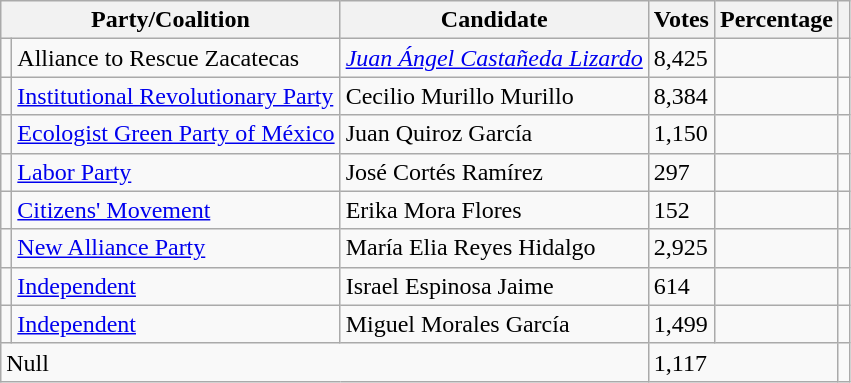<table class="wikitable">
<tr>
<th colspan="2"><strong>Party/Coalition</strong></th>
<th><strong>Candidate</strong></th>
<th><strong>Votes</strong></th>
<th><strong>Percentage</strong></th>
<th></th>
</tr>
<tr>
<td></td>
<td>Alliance to Rescue  Zacatecas</td>
<td><em><a href='#'>Juan Ángel Castañeda Lizardo</a></em><br></td>
<td>8,425</td>
<td></td>
<td></td>
</tr>
<tr>
<td></td>
<td><a href='#'>Institutional Revolutionary Party</a></td>
<td>Cecilio Murillo Murillo</td>
<td>8,384</td>
<td></td>
<td></td>
</tr>
<tr>
<td></td>
<td><a href='#'>Ecologist Green Party of México</a></td>
<td>Juan Quiroz García</td>
<td>1,150</td>
<td></td>
<td></td>
</tr>
<tr>
<td></td>
<td><a href='#'>Labor Party</a></td>
<td>José Cortés Ramírez</td>
<td>297</td>
<td></td>
<td></td>
</tr>
<tr>
<td></td>
<td><a href='#'>Citizens' Movement</a></td>
<td>Erika Mora Flores</td>
<td>152</td>
<td></td>
<td></td>
</tr>
<tr>
<td></td>
<td><a href='#'>New Alliance Party</a></td>
<td>María Elia Reyes Hidalgo</td>
<td>2,925</td>
<td></td>
<td></td>
</tr>
<tr>
<td></td>
<td><a href='#'>Independent</a></td>
<td>Israel Espinosa Jaime</td>
<td>614</td>
<td></td>
<td></td>
</tr>
<tr>
<td></td>
<td><a href='#'>Independent</a></td>
<td>Miguel Morales García</td>
<td>1,499</td>
<td></td>
<td></td>
</tr>
<tr>
<td colspan="3">Null</td>
<td colspan="2">1,117</td>
<td></td>
</tr>
</table>
